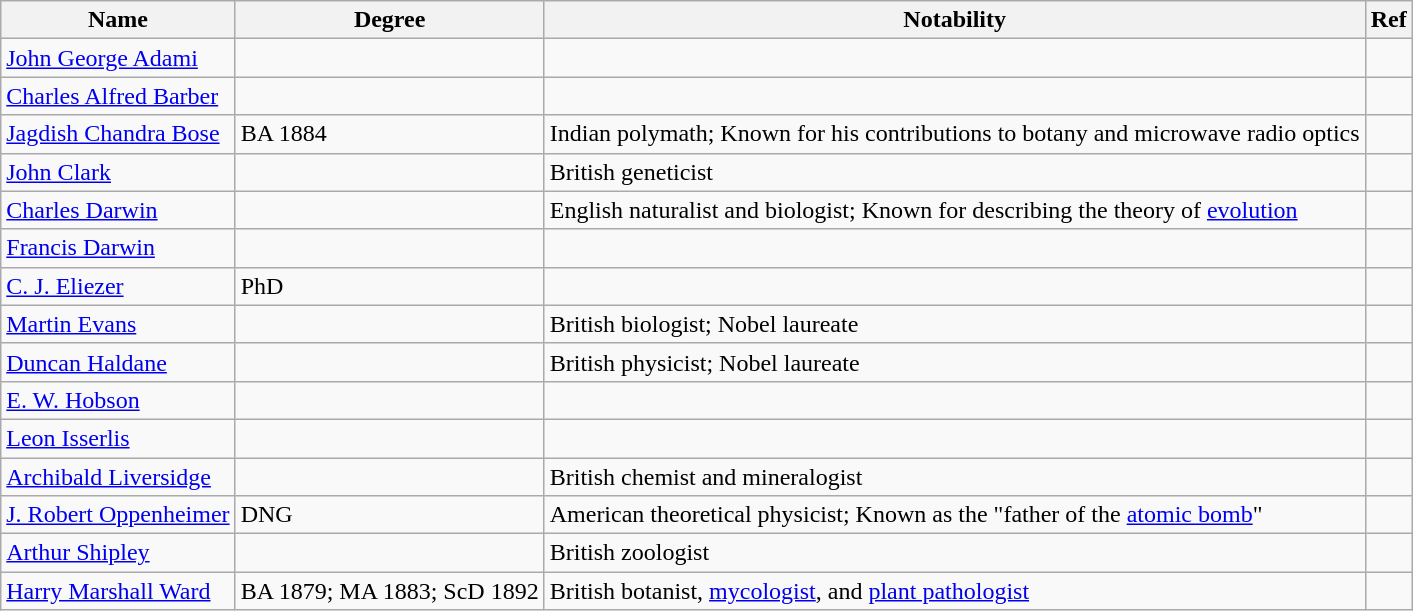<table class="wikitable">
<tr>
<th>Name</th>
<th>Degree</th>
<th>Notability</th>
<th>Ref</th>
</tr>
<tr>
<td><a href='#'>John George Adami</a></td>
<td></td>
<td></td>
<td></td>
</tr>
<tr>
<td><a href='#'>Charles Alfred Barber</a></td>
<td></td>
<td></td>
<td></td>
</tr>
<tr>
<td><a href='#'>Jagdish Chandra Bose</a></td>
<td>BA 1884</td>
<td>Indian polymath; Known for his contributions to botany and microwave radio optics</td>
<td></td>
</tr>
<tr>
<td><a href='#'>John Clark</a></td>
<td></td>
<td>British geneticist</td>
<td></td>
</tr>
<tr>
<td><a href='#'>Charles Darwin</a></td>
<td></td>
<td>English naturalist and biologist; Known for describing the theory of <a href='#'>evolution</a></td>
<td></td>
</tr>
<tr>
<td><a href='#'>Francis Darwin</a></td>
<td></td>
<td></td>
<td></td>
</tr>
<tr>
<td><a href='#'>C. J. Eliezer</a></td>
<td>PhD</td>
<td></td>
<td></td>
</tr>
<tr>
<td><a href='#'>Martin Evans</a></td>
<td></td>
<td>British biologist; Nobel laureate</td>
<td></td>
</tr>
<tr>
<td><a href='#'>Duncan Haldane</a></td>
<td></td>
<td>British physicist; Nobel laureate</td>
<td></td>
</tr>
<tr>
<td><a href='#'>E. W. Hobson</a></td>
<td></td>
<td></td>
<td></td>
</tr>
<tr>
<td><a href='#'>Leon Isserlis</a></td>
<td></td>
<td></td>
<td></td>
</tr>
<tr>
<td><a href='#'>Archibald Liversidge</a></td>
<td></td>
<td>British chemist and mineralogist</td>
<td></td>
</tr>
<tr>
<td><a href='#'>J. Robert Oppenheimer</a></td>
<td>DNG</td>
<td>American theoretical physicist; Known as the "father of the <a href='#'>atomic bomb</a>"</td>
<td></td>
</tr>
<tr>
<td><a href='#'>Arthur Shipley</a></td>
<td></td>
<td>British zoologist</td>
<td></td>
</tr>
<tr>
<td><a href='#'>Harry Marshall Ward</a></td>
<td>BA 1879; MA 1883; ScD 1892</td>
<td>British botanist, <a href='#'>mycologist</a>, and <a href='#'>plant pathologist</a></td>
<td></td>
</tr>
</table>
